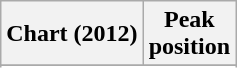<table class="wikitable sortable">
<tr>
<th>Chart (2012)</th>
<th>Peak<br>position</th>
</tr>
<tr>
</tr>
<tr>
</tr>
</table>
